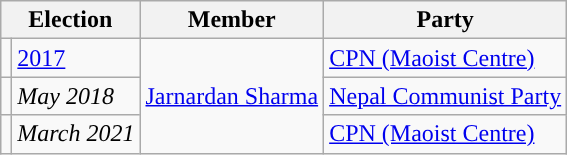<table class="wikitable">
<tr>
<th colspan="2">Election</th>
<th>Member</th>
<th>Party</th>
</tr>
<tr>
<td style="color:inherit;background:"></td>
<td><a href='#'>2017</a></td>
<td rowspan="3"><a href='#'>Jarnardan Sharma</a></td>
<td><a href='#'>CPN (Maoist Centre)</a></td>
</tr>
<tr>
<td style="color:inherit;background:"></td>
<td><em>May 2018</em></td>
<td><a href='#'>Nepal Communist Party</a></td>
</tr>
<tr>
<td style="color:inherit;background:"></td>
<td><em>March 2021</em></td>
<td><a href='#'>CPN (Maoist Centre)</a></td>
</tr>
</table>
